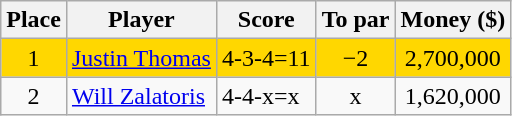<table class=wikitable>
<tr>
<th>Place</th>
<th>Player</th>
<th>Score</th>
<th>To par</th>
<th>Money ($)</th>
</tr>
<tr style="background:gold">
<td align=center>1</td>
<td> <a href='#'>Justin Thomas</a></td>
<td>4-3-4=11</td>
<td align=center>−2</td>
<td align=center>2,700,000</td>
</tr>
<tr>
<td align=center>2</td>
<td> <a href='#'>Will Zalatoris</a></td>
<td>4-4-x=x</td>
<td align=center>x</td>
<td align=center>1,620,000</td>
</tr>
</table>
